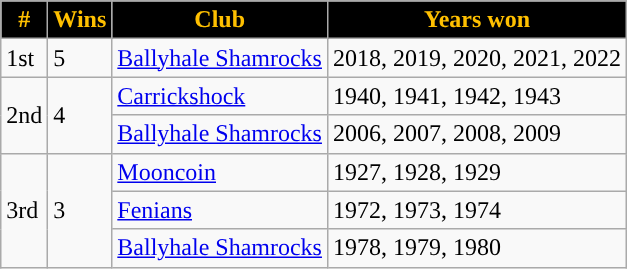<table class="wikitable">
<tr>
<th style="background:black;color:#FFC000;">#</th>
<th style="background:black;color:#FFC000;">Wins</th>
<th style="background:black;color:#FFC000;">Club</th>
<th style="background:black;color:#FFC000;">Years won</th>
</tr>
<tr>
<td rowspan=1>1st</td>
<td rowspan=1>5</td>
<td><a href='#'>Ballyhale Shamrocks</a></td>
<td>2018, 2019, 2020, 2021, 2022</td>
</tr>
<tr>
<td rowspan=2>2nd</td>
<td rowspan=2>4</td>
<td><a href='#'>Carrickshock</a></td>
<td>1940, 1941, 1942, 1943</td>
</tr>
<tr>
<td><a href='#'>Ballyhale Shamrocks</a></td>
<td>2006, 2007, 2008, 2009</td>
</tr>
<tr>
<td rowspan=3>3rd</td>
<td rowspan=3>3</td>
<td><a href='#'>Mooncoin</a></td>
<td>1927, 1928, 1929</td>
</tr>
<tr>
<td><a href='#'>Fenians</a></td>
<td>1972, 1973, 1974</td>
</tr>
<tr>
<td><a href='#'>Ballyhale Shamrocks</a></td>
<td>1978, 1979, 1980</td>
</tr>
</table>
